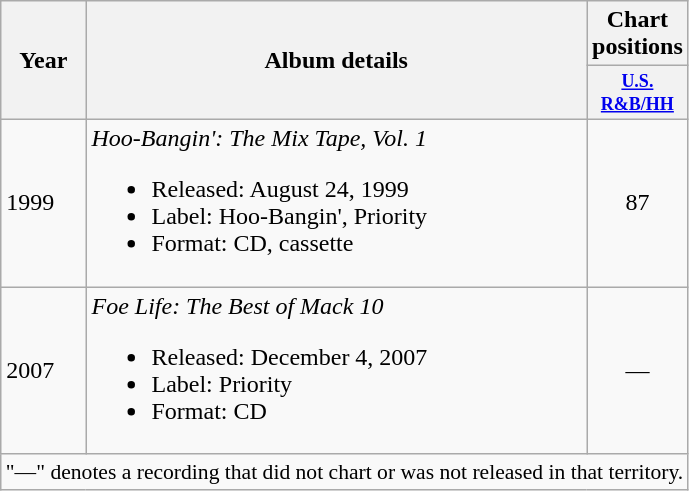<table class="wikitable">
<tr>
<th rowspan="2">Year</th>
<th rowspan="2">Album details</th>
<th colspan="1">Chart positions</th>
</tr>
<tr>
<th style="width:3em;font-size:75%"><a href='#'>U.S.<br>R&B/HH</a><br></th>
</tr>
<tr>
<td>1999</td>
<td><em>Hoo-Bangin': The Mix Tape, Vol. 1</em><br><ul><li>Released: August 24, 1999</li><li>Label: Hoo-Bangin', Priority</li><li>Format: CD, cassette</li></ul></td>
<td align="center">87</td>
</tr>
<tr>
<td>2007</td>
<td><em>Foe Life: The Best of Mack 10</em><br><ul><li>Released: December 4, 2007</li><li>Label: Priority</li><li>Format: CD</li></ul></td>
<td align="center">—</td>
</tr>
<tr>
<td colspan="8" style="font-size:90%; text-align:center">"—" denotes a recording that did not chart or was not released in that territory.</td>
</tr>
</table>
